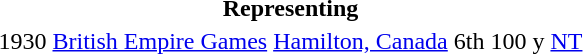<table>
<tr>
<th colspan="6">Representing </th>
</tr>
<tr>
<td>1930</td>
<td><a href='#'>British Empire Games</a></td>
<td><a href='#'>Hamilton, Canada</a></td>
<td>6th</td>
<td>100 y</td>
<td><a href='#'>NT</a></td>
</tr>
</table>
